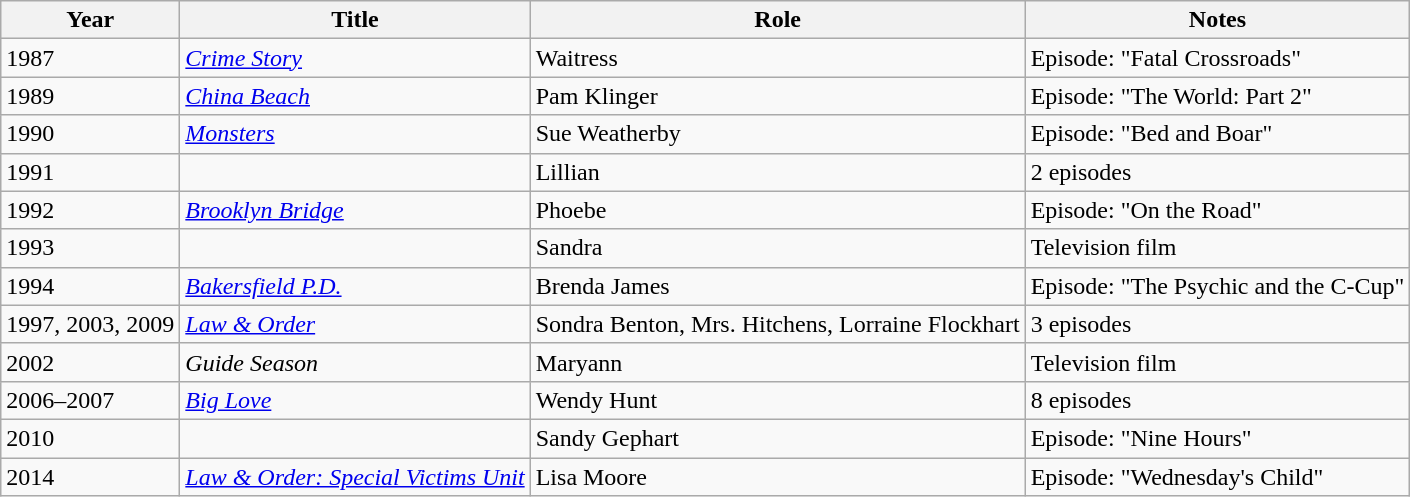<table class="wikitable sortable">
<tr>
<th>Year</th>
<th>Title</th>
<th>Role</th>
<th class="unsortable">Notes</th>
</tr>
<tr>
<td>1987</td>
<td><em><a href='#'>Crime Story</a></em></td>
<td>Waitress</td>
<td>Episode: "Fatal Crossroads"</td>
</tr>
<tr>
<td>1989</td>
<td><em><a href='#'>China Beach</a></em></td>
<td>Pam Klinger</td>
<td>Episode: "The World: Part 2"</td>
</tr>
<tr>
<td>1990</td>
<td><em><a href='#'>Monsters</a></em></td>
<td>Sue Weatherby</td>
<td>Episode: "Bed and Boar"</td>
</tr>
<tr>
<td>1991</td>
<td><em></em></td>
<td>Lillian</td>
<td>2 episodes</td>
</tr>
<tr>
<td>1992</td>
<td><em><a href='#'>Brooklyn Bridge</a></em></td>
<td>Phoebe</td>
<td>Episode: "On the Road"</td>
</tr>
<tr>
<td>1993</td>
<td><em></em></td>
<td>Sandra</td>
<td>Television film</td>
</tr>
<tr>
<td>1994</td>
<td><em><a href='#'>Bakersfield P.D.</a></em></td>
<td>Brenda James</td>
<td>Episode: "The Psychic and the C-Cup"</td>
</tr>
<tr>
<td>1997, 2003, 2009</td>
<td><em><a href='#'>Law & Order</a></em></td>
<td>Sondra Benton, Mrs. Hitchens, Lorraine Flockhart</td>
<td>3 episodes</td>
</tr>
<tr>
<td>2002</td>
<td><em>Guide Season</em></td>
<td>Maryann</td>
<td>Television film</td>
</tr>
<tr>
<td>2006–2007</td>
<td><em><a href='#'>Big Love</a></em></td>
<td>Wendy Hunt</td>
<td>8 episodes</td>
</tr>
<tr>
<td>2010</td>
<td><em></em></td>
<td>Sandy Gephart</td>
<td>Episode: "Nine Hours"</td>
</tr>
<tr>
<td>2014</td>
<td><em><a href='#'>Law & Order: Special Victims Unit</a></em></td>
<td>Lisa Moore</td>
<td>Episode: "Wednesday's Child"</td>
</tr>
</table>
